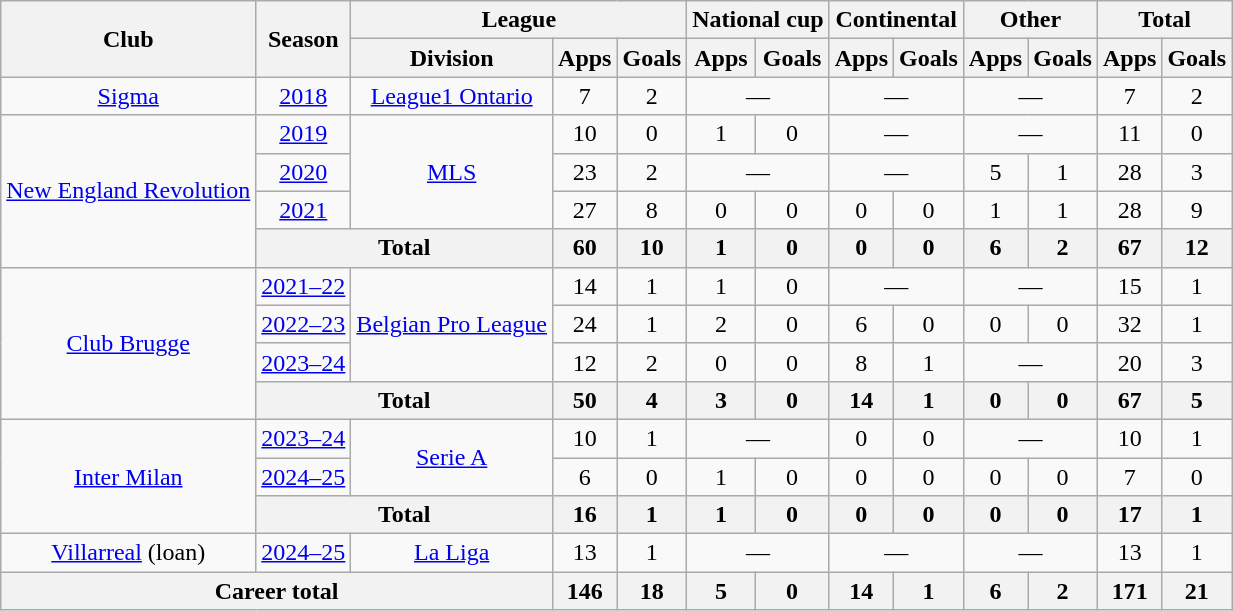<table class="wikitable" style="text-align:center">
<tr>
<th rowspan="2">Club</th>
<th rowspan="2">Season</th>
<th colspan="3">League</th>
<th colspan="2">National cup</th>
<th colspan="2">Continental</th>
<th colspan="2">Other</th>
<th colspan="2">Total</th>
</tr>
<tr>
<th>Division</th>
<th>Apps</th>
<th>Goals</th>
<th>Apps</th>
<th>Goals</th>
<th>Apps</th>
<th>Goals</th>
<th>Apps</th>
<th>Goals</th>
<th>Apps</th>
<th>Goals</th>
</tr>
<tr>
<td><a href='#'>Sigma</a></td>
<td><a href='#'>2018</a></td>
<td><a href='#'>League1 Ontario</a></td>
<td>7</td>
<td>2</td>
<td colspan="2">—</td>
<td colspan="2">—</td>
<td colspan="2">—</td>
<td>7</td>
<td>2</td>
</tr>
<tr>
<td rowspan="4"><a href='#'>New England Revolution</a></td>
<td><a href='#'>2019</a></td>
<td rowspan="3"><a href='#'>MLS</a></td>
<td>10</td>
<td>0</td>
<td>1</td>
<td>0</td>
<td colspan="2">—</td>
<td colspan="2">—</td>
<td>11</td>
<td>0</td>
</tr>
<tr>
<td><a href='#'>2020</a></td>
<td>23</td>
<td>2</td>
<td colspan="2">—</td>
<td colspan="2">—</td>
<td>5</td>
<td>1</td>
<td>28</td>
<td>3</td>
</tr>
<tr>
<td><a href='#'>2021</a></td>
<td>27</td>
<td>8</td>
<td>0</td>
<td>0</td>
<td>0</td>
<td>0</td>
<td>1</td>
<td>1</td>
<td>28</td>
<td>9</td>
</tr>
<tr>
<th colspan="2">Total</th>
<th>60</th>
<th>10</th>
<th>1</th>
<th>0</th>
<th>0</th>
<th>0</th>
<th>6</th>
<th>2</th>
<th>67</th>
<th>12</th>
</tr>
<tr>
<td rowspan="4"><a href='#'>Club Brugge</a></td>
<td><a href='#'>2021–22</a></td>
<td rowspan="3"><a href='#'>Belgian Pro League</a></td>
<td>14</td>
<td>1</td>
<td>1</td>
<td>0</td>
<td colspan="2">—</td>
<td colspan="2">—</td>
<td>15</td>
<td>1</td>
</tr>
<tr>
<td><a href='#'>2022–23</a></td>
<td>24</td>
<td>1</td>
<td>2</td>
<td>0</td>
<td>6</td>
<td>0</td>
<td>0</td>
<td>0</td>
<td>32</td>
<td>1</td>
</tr>
<tr>
<td><a href='#'>2023–24</a></td>
<td>12</td>
<td>2</td>
<td>0</td>
<td>0</td>
<td>8</td>
<td>1</td>
<td colspan="2">—</td>
<td>20</td>
<td>3</td>
</tr>
<tr>
<th colspan="2">Total</th>
<th>50</th>
<th>4</th>
<th>3</th>
<th>0</th>
<th>14</th>
<th>1</th>
<th>0</th>
<th>0</th>
<th>67</th>
<th>5</th>
</tr>
<tr>
<td rowspan="3"><a href='#'>Inter Milan</a></td>
<td><a href='#'>2023–24</a></td>
<td rowspan="2"><a href='#'>Serie A</a></td>
<td>10</td>
<td>1</td>
<td colspan="2">—</td>
<td>0</td>
<td>0</td>
<td colspan="2">—</td>
<td>10</td>
<td>1</td>
</tr>
<tr>
<td><a href='#'>2024–25</a></td>
<td>6</td>
<td>0</td>
<td>1</td>
<td>0</td>
<td>0</td>
<td>0</td>
<td>0</td>
<td>0</td>
<td>7</td>
<td>0</td>
</tr>
<tr>
<th colspan="2">Total</th>
<th>16</th>
<th>1</th>
<th>1</th>
<th>0</th>
<th>0</th>
<th>0</th>
<th>0</th>
<th>0</th>
<th>17</th>
<th>1</th>
</tr>
<tr>
<td><a href='#'>Villarreal</a> (loan)</td>
<td><a href='#'>2024–25</a></td>
<td><a href='#'>La Liga</a></td>
<td>13</td>
<td>1</td>
<td colspan="2">—</td>
<td colspan="2">—</td>
<td colspan="2">—</td>
<td>13</td>
<td>1</td>
</tr>
<tr>
<th colspan="3">Career total</th>
<th>146</th>
<th>18</th>
<th>5</th>
<th>0</th>
<th>14</th>
<th>1</th>
<th>6</th>
<th>2</th>
<th>171</th>
<th>21</th>
</tr>
</table>
